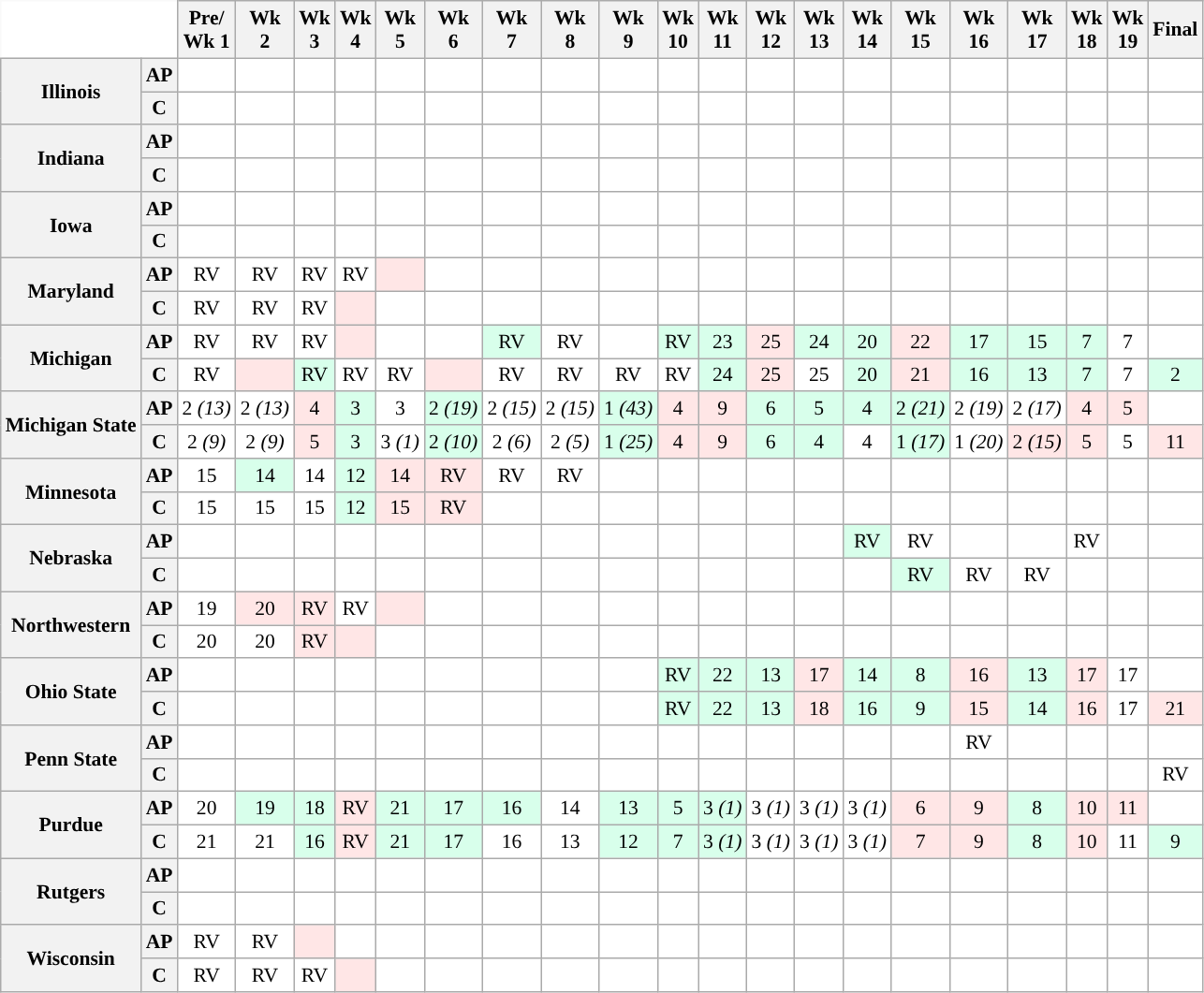<table class="wikitable" style="white-space:nowrap;font-size:90%;text-align:center;">
<tr>
<th colspan=2 style="background:white; border-top-style:hidden; border-left-style:hidden;"> </th>
<th>Pre/<br>Wk 1</th>
<th>Wk<br>2</th>
<th>Wk<br>3</th>
<th>Wk<br>4</th>
<th>Wk<br>5</th>
<th>Wk<br>6</th>
<th>Wk<br>7</th>
<th>Wk<br>8</th>
<th>Wk<br>9</th>
<th>Wk<br>10</th>
<th>Wk<br>11</th>
<th>Wk<br>12</th>
<th>Wk<br>13</th>
<th>Wk<br>14</th>
<th>Wk<br>15</th>
<th>Wk<br>16</th>
<th>Wk<br>17</th>
<th>Wk<br>18</th>
<th>Wk<br>19</th>
<th>Final</th>
</tr>
<tr>
<th rowspan=2>Illinois</th>
<th>AP</th>
<td style="background:#FFF;"></td>
<td style="background:#FFF;"></td>
<td style="background:#FFF;"></td>
<td style="background:#FFF;"></td>
<td style="background:#FFF;"></td>
<td style="background:#FFF;"></td>
<td style="background:#FFF;"></td>
<td style="background:#FFF;"></td>
<td style="background:#FFF;"></td>
<td style="background:#FFF;"></td>
<td style="background:#FFF;"></td>
<td style="background:#FFF;"></td>
<td style="background:#FFF;"></td>
<td style="background:#FFF;"></td>
<td style="background:#FFF;"></td>
<td style="background:#FFF;"></td>
<td style="background:#FFF;"></td>
<td style="background:#FFF;"></td>
<td style="background:#FFF;"></td>
<td style="background:#FFF;"></td>
</tr>
<tr>
<th>C</th>
<td style="background:#FFF;"></td>
<td style="background:#FFF;"></td>
<td style="background:#FFF;"></td>
<td style="background:#FFF;"></td>
<td style="background:#FFF;"></td>
<td style="background:#FFF;"></td>
<td style="background:#FFF;"></td>
<td style="background:#FFF;"></td>
<td style="background:#FFF;"></td>
<td style="background:#FFF;"></td>
<td style="background:#FFF;"></td>
<td style="background:#FFF;"></td>
<td style="background:#FFF;"></td>
<td style="background:#FFF;"></td>
<td style="background:#FFF;"></td>
<td style="background:#FFF;"></td>
<td style="background:#FFF;"></td>
<td style="background:#FFF;"></td>
<td style="background:#FFF;"></td>
<td style="background:#FFF;"></td>
</tr>
<tr>
<th rowspan=2 style=>Indiana</th>
<th>AP</th>
<td style="background:#FFF;"></td>
<td style="background:#FFF;"></td>
<td style="background:#FFF;"></td>
<td style="background:#FFF;"></td>
<td style="background:#FFF;"></td>
<td style="background:#FFF;"></td>
<td style="background:#FFF;"></td>
<td style="background:#FFF;"></td>
<td style="background:#FFF;"></td>
<td style="background:#FFF;"></td>
<td style="background:#FFF;"></td>
<td style="background:#FFF;"></td>
<td style="background:#FFF;"></td>
<td style="background:#FFF;"></td>
<td style="background:#FFF;"></td>
<td style="background:#FFF;"></td>
<td style="background:#FFF;"></td>
<td style="background:#FFF;"></td>
<td style="background:#FFF;"></td>
<td style="background:#FFF;"></td>
</tr>
<tr>
<th>C</th>
<td style="background:#FFF;"></td>
<td style="background:#FFF;"></td>
<td style="background:#FFF;"></td>
<td style="background:#FFF;"></td>
<td style="background:#FFF;"></td>
<td style="background:#FFF;"></td>
<td style="background:#FFF;"></td>
<td style="background:#FFF;"></td>
<td style="background:#FFF;"></td>
<td style="background:#FFF;"></td>
<td style="background:#FFF;"></td>
<td style="background:#FFF;"></td>
<td style="background:#FFF;"></td>
<td style="background:#FFF;"></td>
<td style="background:#FFF;"></td>
<td style="background:#FFF;"></td>
<td style="background:#FFF;"></td>
<td style="background:#FFF;"></td>
<td style="background:#FFF;"></td>
<td style="background:#FFF;"></td>
</tr>
<tr>
<th rowspan=2 style=>Iowa</th>
<th>AP</th>
<td style="background:#FFF;"></td>
<td style="background:#FFF;"></td>
<td style="background:#FFF;"></td>
<td style="background:#FFF;"></td>
<td style="background:#FFF;"></td>
<td style="background:#FFF;"></td>
<td style="background:#FFF;"></td>
<td style="background:#FFF;"></td>
<td style="background:#FFF;"></td>
<td style="background:#FFF;"></td>
<td style="background:#FFF;"></td>
<td style="background:#FFF;"></td>
<td style="background:#FFF;"></td>
<td style="background:#FFF;"></td>
<td style="background:#FFF;"></td>
<td style="background:#FFF;"></td>
<td style="background:#FFF;"></td>
<td style="background:#FFF;"></td>
<td style="background:#FFF;"></td>
<td style="background:#FFF;"></td>
</tr>
<tr>
<th>C</th>
<td style="background:#FFF;"></td>
<td style="background:#FFF;"></td>
<td style="background:#FFF;"></td>
<td style="background:#FFF;"></td>
<td style="background:#FFF;"></td>
<td style="background:#FFF;"></td>
<td style="background:#FFF;"></td>
<td style="background:#FFF;"></td>
<td style="background:#FFF;"></td>
<td style="background:#FFF;"></td>
<td style="background:#FFF;"></td>
<td style="background:#FFF;"></td>
<td style="background:#FFF;"></td>
<td style="background:#FFF;"></td>
<td style="background:#FFF;"></td>
<td style="background:#FFF;"></td>
<td style="background:#FFF;"></td>
<td style="background:#FFF;"></td>
<td style="background:#FFF;"></td>
<td style="background:#FFF;"></td>
</tr>
<tr>
<th rowspan=2 style=>Maryland</th>
<th>AP</th>
<td style="background:#FFF;">RV</td>
<td style="background:#FFF;">RV</td>
<td style="background:#FFF;">RV</td>
<td style="background:#FFF;">RV</td>
<td style="background:#FFe6e6;"></td>
<td style="background:#FFF;"></td>
<td style="background:#FFF;"></td>
<td style="background:#FFF;"></td>
<td style="background:#FFF;"></td>
<td style="background:#FFF;"></td>
<td style="background:#FFF;"></td>
<td style="background:#FFF;"></td>
<td style="background:#FFF;"></td>
<td style="background:#FFF;"></td>
<td style="background:#FFF;"></td>
<td style="background:#FFF;"></td>
<td style="background:#FFF;"></td>
<td style="background:#FFF;"></td>
<td style="background:#FFF;"></td>
<td style="background:#FFF;"></td>
</tr>
<tr>
<th>C</th>
<td style="background:#FFF;">RV</td>
<td style="background:#FFF;">RV</td>
<td style="background:#FFF">RV</td>
<td style="background:#FFE6E6;"></td>
<td style="background:#FFF;"></td>
<td style="background:#FFF;"></td>
<td style="background:#FFF;"></td>
<td style="background:#FFF;"></td>
<td style="background:#FFF;"></td>
<td style="background:#FFF;"></td>
<td style="background:#FFF;"></td>
<td style="background:#FFF;"></td>
<td style="background:#FFF;"></td>
<td style="background:#FFF;"></td>
<td style="background:#FFF;"></td>
<td style="background:#FFF;"></td>
<td style="background:#FFF;"></td>
<td style="background:#FFF;"></td>
<td style="background:#FFF;"></td>
<td style="background:#FFF;"></td>
</tr>
<tr>
<th rowspan=2 style=>Michigan</th>
<th>AP</th>
<td style="background:#FFF;">RV</td>
<td style="background:#FFF;">RV</td>
<td style="background:#FFF;">RV</td>
<td style="background:#FFe6e6;"></td>
<td style="background:#FFF;"></td>
<td style="background:#FFF;"></td>
<td style="background:#D8FFEB;">RV</td>
<td style="background:#FFF;">RV</td>
<td style="background:#FFF;"></td>
<td style="background:#d8ffeb;">RV</td>
<td style="background:#d8ffeb;">23</td>
<td style="background:#Ffe6e6;">25</td>
<td style="background:#d8ffeb;">24</td>
<td style="background:#d8ffeb;">20</td>
<td style="background:#FFe6e6;">22</td>
<td style="background:#d8ffeb;">17</td>
<td style="background:#d8ffeb;">15</td>
<td style="background:#d8ffeb;">7</td>
<td style="background:#FFF;">7</td>
<td style="background:#FFF;"></td>
</tr>
<tr>
<th>C</th>
<td style="background:#FFF;">RV</td>
<td style="background:#FFe6e6;"></td>
<td style="background:#d8ffeb">RV</td>
<td style="background:#FFF;">RV</td>
<td style="background:#FFF;">RV</td>
<td style="background:#FFe6e6;"></td>
<td style="background:#FFF;">RV</td>
<td style="background:#FFF;">RV</td>
<td style="background:#FFF;">RV</td>
<td style="background:#FFF;">RV</td>
<td style="background:#d8ffeb">24</td>
<td style="background:#FFE6E6;">25</td>
<td style="background:#FFF;">25</td>
<td style="background:#d8ffeb">20</td>
<td style="background:#FFe6e6;">21</td>
<td style="background:#d8ffeb;">16</td>
<td style="background:#d8ffeb;">13</td>
<td style="background:#d8ffeb;">7</td>
<td style="background:#FFF;">7</td>
<td style="background:#d8ffeb;">2</td>
</tr>
<tr>
<th rowspan=2 style=>Michigan State</th>
<th>AP</th>
<td style="background:#FFF;">2 <em>(13)</em></td>
<td style="background:#FFF;">2 <em>(13)</em></td>
<td style="background:#FFe6e6;">4</td>
<td style="background:#d8ffeb;">3</td>
<td style="background:#FFF;">3</td>
<td style="background:#d8ffeb;">2 <em>(19)</em></td>
<td style="background:#FFF;">2 <em>(15)</em></td>
<td style="background:#FFF;">2 <em>(15)</em></td>
<td style="background:#d8ffeb;">1 <em>(43)</em></td>
<td style="background:#FFe6e6;">4</td>
<td style="background:#FFe6e6;">9</td>
<td style="background:#d8ffeb;">6</td>
<td style="background:#d8ffeb;">5</td>
<td style="background:#d8ffeb;">4</td>
<td style="background:#d8ffeb;">2 <em>(21)</em></td>
<td style="background:#FFF;">2 <em>(19)</em></td>
<td style="background:#FFF;">2 <em>(17)</em></td>
<td style="background:#FFe6e6;">4</td>
<td style="background:#FFe6e6;">5</td>
<td style="background:#FFF;"></td>
</tr>
<tr>
<th>C</th>
<td style="background:#FFF;">2 <em>(9)</em></td>
<td style="background:#FFF;">2 <em>(9)</em></td>
<td style="background:#FFe6e6;">5</td>
<td style="background:#d8ffeb;">3</td>
<td style="background:#FFF;">3 <em>(1)</em></td>
<td style="background:#d8ffeb;">2 <em>(10)</em></td>
<td style="background:#FFF;">2 <em>(6)</em></td>
<td style="background:#FFF;">2 <em>(5)</em></td>
<td style="background:#d8ffeb;">1 <em>(25)</em></td>
<td style="background:#FFe6e6;">4</td>
<td style="background:#ffe6e6;">9</td>
<td style="background:#D8FFEB;">6</td>
<td style="background:#d8ffeb;">4</td>
<td style="background:#FFF;">4</td>
<td style="background:#d8ffeb;">1 <em>(17)</em></td>
<td style="background:#FFF;">1 <em>(20)</em></td>
<td style="background:#FFe6e6;">2 <em>(15)</em></td>
<td style="background:#FFe6e6;">5</td>
<td style="background:#FFF;">5</td>
<td style="background:#FFe6e6;">11</td>
</tr>
<tr>
<th rowspan=2 style=>Minnesota</th>
<th>AP</th>
<td style="background:#FFF;">15</td>
<td style="background:#d8ffeb;">14</td>
<td style="background:#FFF;">14</td>
<td style="background:#d8ffeb;">12</td>
<td style="background:#FFe6e6;">14</td>
<td style="background:#FFe6e6;">RV</td>
<td style="background:#FFF;">RV</td>
<td style="background:#FFF;">RV</td>
<td style="background:#FFF;"></td>
<td style="background:#FFF;"></td>
<td style="background:#FFF;"></td>
<td style="background:#FFF;"></td>
<td style="background:#FFF;"></td>
<td style="background:#FFF;"></td>
<td style="background:#FFF;"></td>
<td style="background:#FFF;"></td>
<td style="background:#FFF;"></td>
<td style="background:#FFF;"></td>
<td style="background:#FFF;"></td>
<td style="background:#FFF;"></td>
</tr>
<tr>
<th>C</th>
<td style="background:#FFF;">15</td>
<td style="background:#FFF;">15</td>
<td style="background:#FFF;">15</td>
<td style="background:#d8ffeb">12</td>
<td style="background:#FFe6e6;">15</td>
<td style="background:#FFe6e6;">RV</td>
<td style="background:#FFF;"></td>
<td style="background:#FFF;"></td>
<td style="background:#FFF;"></td>
<td style="background:#FFF;"></td>
<td style="background:#FFF;"></td>
<td style="background:#FFF;"></td>
<td style="background:#FFF;"></td>
<td style="background:#FFF;"></td>
<td style="background:#FFF;"></td>
<td style="background:#FFF;"></td>
<td style="background:#FFF;"></td>
<td style="background:#FFF;"></td>
<td style="background:#FFF;"></td>
<td style="background:#FFF;"></td>
</tr>
<tr>
<th rowspan=2 style=>Nebraska</th>
<th>AP</th>
<td style="background:#FFF;"></td>
<td style="background:#FFF;"></td>
<td style="background:#FFF;"></td>
<td style="background:#FFF;"></td>
<td style="background:#FFF;"></td>
<td style="background:#FFF;"></td>
<td style="background:#FFF;"></td>
<td style="background:#FFF;"></td>
<td style="background:#FFF;"></td>
<td style="background:#FFF;"></td>
<td style="background:#FFF;"></td>
<td style="background:#FFF;"></td>
<td style="background:#FFF;"></td>
<td style="background:#d8ffeb;">RV</td>
<td style="background:#FFF;">RV</td>
<td style="background:#FFF;"></td>
<td style="background:#FFF;"></td>
<td style="background:#FFF;">RV</td>
<td style="background:#FFF;"></td>
<td style="background:#FFF;"></td>
</tr>
<tr>
<th>C</th>
<td style="background:#FFF;"></td>
<td style="background:#FFF;"></td>
<td style="background:#FFF;"></td>
<td style="background:#FFF;"></td>
<td style="background:#FFF;"></td>
<td style="background:#FFF;"></td>
<td style="background:#FFF;"></td>
<td style="background:#FFF;"></td>
<td style="background:#FFF;"></td>
<td style="background:#FFF;"></td>
<td style="background:#FFF;"></td>
<td style="background:#FFF;"></td>
<td style="background:#FFF;"></td>
<td style="background:#FFF;"></td>
<td style="background:#d8ffeb;">RV</td>
<td style="background:#FFF;">RV</td>
<td style="background:#FFF;">RV</td>
<td style="background:#FFF;"></td>
<td style="background:#FFF;"></td>
<td style="background:#FFF;"></td>
</tr>
<tr>
<th rowspan=2 style=>Northwestern</th>
<th>AP</th>
<td style="background:#FFF;">19</td>
<td style="background:#FFE6E6;">20</td>
<td style="background:#FFe6e6;">RV</td>
<td style="background:#FFF;">RV</td>
<td style="background:#FFe6e6;"></td>
<td style="background:#FFF;"></td>
<td style="background:#FFF;"></td>
<td style="background:#FFF;"></td>
<td style="background:#FFF;"></td>
<td style="background:#FFF;"></td>
<td style="background:#FFF;"></td>
<td style="background:#FFF;"></td>
<td style="background:#FFF;"></td>
<td style="background:#FFF;"></td>
<td style="background:#FFF;"></td>
<td style="background:#FFF;"></td>
<td style="background:#FFF;"></td>
<td style="background:#FFF;"></td>
<td style="background:#FFF;"></td>
<td style="background:#FFF;"></td>
</tr>
<tr>
<th>C</th>
<td style="background:#FFF;">20</td>
<td style="background:#FFF;">20</td>
<td style="background:#FFe6e6;">RV</td>
<td style="background:#FFe6e6;"></td>
<td style="background:#FFF;"></td>
<td style="background:#FFF;"></td>
<td style="background:#FFF;"></td>
<td style="background:#FFF;"></td>
<td style="background:#FFF;"></td>
<td style="background:#FFF;"></td>
<td style="background:#FFF;"></td>
<td style="background:#FFF;"></td>
<td style="background:#FFF;"></td>
<td style="background:#FFF;"></td>
<td style="background:#FFF;"></td>
<td style="background:#FFF;"></td>
<td style="background:#FFF;"></td>
<td style="background:#FFF;"></td>
<td style="background:#FFF;"></td>
<td style="background:#FFF;"></td>
</tr>
<tr>
<th rowspan=2 style=>Ohio State</th>
<th>AP</th>
<td style="background:#FFF;"></td>
<td style="background:#FFF;"></td>
<td style="background:#FFF;"></td>
<td style="background:#FFF;"></td>
<td style="background:#FFF;"></td>
<td style="background:#FFF;"></td>
<td style="background:#FFF;"></td>
<td style="background:#FFF;"></td>
<td style="background:#FFF;"></td>
<td style="background:#d8ffeb;">RV</td>
<td style="background:#d8ffeb;">22</td>
<td style="background:#d8ffeb;">13</td>
<td style="background:#FFe6e6;">17</td>
<td style="background:#d8ffeb;">14</td>
<td style="background:#d8ffeb;">8</td>
<td style="background:#FFe6e6;">16</td>
<td style="background:#d8ffeb;">13</td>
<td style="background:#FFe6e6;">17</td>
<td style="background:#FFF;">17</td>
<td style="background:#FFF;"></td>
</tr>
<tr>
<th>C</th>
<td style="background:#FFF;"></td>
<td style="background:#FFF;"></td>
<td style="background:#FFF;"></td>
<td style="background:#FFF;"></td>
<td style="background:#FFF;"></td>
<td style="background:#FFF;"></td>
<td style="background:#FFF;"></td>
<td style="background:#FFF;"></td>
<td style="background:#FFF;"></td>
<td style="background:#d8ffeb;">RV</td>
<td style="background:#d8ffeb;">22</td>
<td style="background:#D8FFEB;">13</td>
<td style="background:#FFe6e6;">18</td>
<td style="background:#d8ffeb;">16</td>
<td style="background:#d8ffeb;">9</td>
<td style="background:#FFe6e6;">15</td>
<td style="background:#d8ffeb">14</td>
<td style="background:#FFe6e6;">16</td>
<td style="background:#FFF;">17</td>
<td style="background:#FFe6e6;">21</td>
</tr>
<tr>
<th rowspan=2 style=>Penn State</th>
<th>AP</th>
<td style="background:#FFF;"></td>
<td style="background:#FFF;"></td>
<td style="background:#FFF;"></td>
<td style="background:#FFF;"></td>
<td style="background:#FFF;"></td>
<td style="background:#FFF;"></td>
<td style="background:#FFF;"></td>
<td style="background:#FFF;"></td>
<td style="background:#FFF;"></td>
<td style="background:#FFF;"></td>
<td style="background:#FFF;"></td>
<td style="background:#FFF;"></td>
<td style="background:#FFF;"></td>
<td style="background:#FFF;"></td>
<td style="background:#FFF;"></td>
<td style="background:#FFF;">RV</td>
<td style="background:#FFF;"></td>
<td style="background:#FFF;"></td>
<td style="background:#FFF;"></td>
<td style="background:#FFF;"></td>
</tr>
<tr>
<th>C</th>
<td style="background:#FFF;"></td>
<td style="background:#FFF;"></td>
<td style="background:#FFF;"></td>
<td style="background:#FFF;"></td>
<td style="background:#FFF;"></td>
<td style="background:#FFF;"></td>
<td style="background:#FFF;"></td>
<td style="background:#FFF;"></td>
<td style="background:#FFF;"></td>
<td style="background:#FFF;"></td>
<td style="background:#FFF;"></td>
<td style="background:#FFF;"></td>
<td style="background:#FFF;"></td>
<td style="background:#FFF;"></td>
<td style="background:#FFF;"></td>
<td style="background:#FFF;"></td>
<td style="background:#FFF;"></td>
<td style="background:#FFF;"></td>
<td style="background:#FFF;"></td>
<td style="background:#FFF;">RV</td>
</tr>
<tr>
<th rowspan=2 style=>Purdue</th>
<th>AP</th>
<td style="background:#FFF;">20</td>
<td style="background:#d8ffeb;">19</td>
<td style="background:#d8ffeb;">18</td>
<td style="background:#FFe6e6;">RV</td>
<td style="background:#d8ffeb;">21</td>
<td style="background:#d8ffeb;">17</td>
<td style="background:#d8ffeb;">16</td>
<td style="background:#FFF;">14</td>
<td style="background:#d8ffeb;">13</td>
<td style="background:#d8ffeb;">5</td>
<td style="background:#d8ffeb;">3 <em>(1)</em></td>
<td style="background:#FFF;">3 <em>(1)</em></td>
<td style="background:#FFF;">3 <em>(1)</em></td>
<td style="background:#FFF;">3 <em>(1)</em></td>
<td style="background:#FFe6e6;">6</td>
<td style="background:#FFe6e6;">9</td>
<td style="background:#d8ffeb;">8</td>
<td style="background:#FFe6e6;">10</td>
<td style="background:#FFe6e6;">11</td>
<td style="background:#FFF;"></td>
</tr>
<tr>
<th>C</th>
<td style="background:#FFF;">21</td>
<td style="background:#FFF;">21</td>
<td style="background:#d8ffeb;">16</td>
<td style="background:#FFe6e6;">RV</td>
<td style="background:#d8ffeb;">21</td>
<td style="background:#d8ffeb;">17</td>
<td style="background:#FFF;">16</td>
<td style="background:#FFF;">13</td>
<td style="background:#d8ffeb;">12</td>
<td style="background:#d8ffeb;">7</td>
<td style="background:#d8ffeb">3 <em>(1)</em></td>
<td style="background:#FFF;">3 <em>(1)</em></td>
<td style="background:#FFF;">3 <em>(1)</em></td>
<td style="background:#FFF;">3 <em>(1)</em></td>
<td style="background:#FFe6e6;">7</td>
<td style="background:#FFe6e6;">9</td>
<td style="background:#d8ffeb;">8</td>
<td style="background:#FFe6e6;">10</td>
<td style="background:#FFF;">11</td>
<td style="background:#d8ffeb;">9</td>
</tr>
<tr>
<th rowspan=2 style=>Rutgers</th>
<th>AP</th>
<td style="background:#FFF;"></td>
<td style="background:#FFF;"></td>
<td style="background:#FFF;"></td>
<td style="background:#FFF;"></td>
<td style="background:#FFF;"></td>
<td style="background:#FFF;"></td>
<td style="background:#FFF;"></td>
<td style="background:#FFF;"></td>
<td style="background:#FFF;"></td>
<td style="background:#FFF;"></td>
<td style="background:#FFF;"></td>
<td style="background:#FFF;"></td>
<td style="background:#FFF;"></td>
<td style="background:#FFF;"></td>
<td style="background:#FFF;"></td>
<td style="background:#FFF;"></td>
<td style="background:#FFF;"></td>
<td style="background:#FFF;"></td>
<td style="background:#FFF;"></td>
<td style="background:#FFF;"></td>
</tr>
<tr>
<th>C</th>
<td style="background:#FFF;"></td>
<td style="background:#FFF;"></td>
<td style="background:#FFF;"></td>
<td style="background:#FFF;"></td>
<td style="background:#FFF;"></td>
<td style="background:#FFF;"></td>
<td style="background:#FFF;"></td>
<td style="background:#FFF;"></td>
<td style="background:#FFF;"></td>
<td style="background:#FFF;"></td>
<td style="background:#FFF;"></td>
<td style="background:#FFF;"></td>
<td style="background:#FFF;"></td>
<td style="background:#FFF;"></td>
<td style="background:#FFF;"></td>
<td style="background:#FFF;"></td>
<td style="background:#FFF;"></td>
<td style="background:#FFF;"></td>
<td style="background:#FFF;"></td>
<td style="background:#FFF;"></td>
</tr>
<tr>
<th rowspan=2 style=>Wisconsin</th>
<th>AP</th>
<td style="background:#FFF;">RV</td>
<td style="background:#FFF;">RV</td>
<td style="background:#FFe6e6;"></td>
<td style="background:#FFF;"></td>
<td style="background:#FFF;"></td>
<td style="background:#FFF;"></td>
<td style="background:#FFF;"></td>
<td style="background:#FFF;"></td>
<td style="background:#FFF;"></td>
<td style="background:#FFF;"></td>
<td style="background:#FFF;"></td>
<td style="background:#FFF;"></td>
<td style="background:#FFF;"></td>
<td style="background:#FFF;"></td>
<td style="background:#FFF;"></td>
<td style="background:#FFF;"></td>
<td style="background:#FFF;"></td>
<td style="background:#FFF;"></td>
<td style="background:#FFF;"></td>
<td style="background:#FFF;"></td>
</tr>
<tr>
<th>C</th>
<td style="background:#FFF;">RV</td>
<td style="background:#FFF;">RV</td>
<td style="background:#FFF;">RV</td>
<td style="background:#FFe6e6;"></td>
<td style="background:#FFF;"></td>
<td style="background:#FFF;"></td>
<td style="background:#FFF;"></td>
<td style="background:#FFF;"></td>
<td style="background:#FFF;"></td>
<td style="background:#FFF;"></td>
<td style="background:#FFF;"></td>
<td style="background:#FFF;"></td>
<td style="background:#FFF;"></td>
<td style="background:#FFF;"></td>
<td style="background:#FFF;"></td>
<td style="background:#FFF;"></td>
<td style="background:#FFF;"></td>
<td style="background:#FFF;"></td>
<td style="background:#FFF;"></td>
<td style="background:#FFF;"></td>
</tr>
</table>
